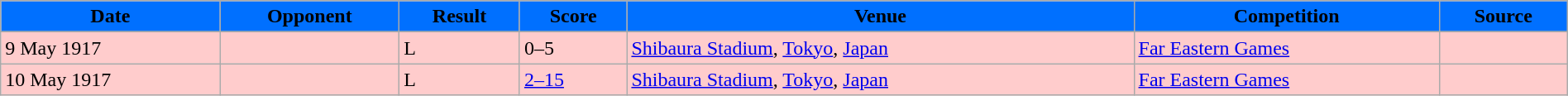<table width=100% class="wikitable">
<tr>
<th style="background:#0070FF;"><span>Date</span></th>
<th style="background:#0070FF;"><span>Opponent</span></th>
<th style="background:#0070FF;"><span>Result</span></th>
<th style="background:#0070FF;"><span>Score</span></th>
<th style="background:#0070FF;"><span>Venue</span></th>
<th style="background:#0070FF;"><span>Competition</span></th>
<th style="background:#0070FF;"><span>Source</span></th>
</tr>
<tr>
</tr>
<tr style="background:#FCC;">
<td>9 May 1917</td>
<td></td>
<td>L</td>
<td>0–5</td>
<td> <a href='#'>Shibaura Stadium</a>, <a href='#'>Tokyo</a>, <a href='#'>Japan</a></td>
<td><a href='#'>Far Eastern Games</a></td>
<td></td>
</tr>
<tr style="background:#FCC;">
<td>10 May 1917</td>
<td></td>
<td>L</td>
<td><a href='#'>2–15</a></td>
<td> <a href='#'>Shibaura Stadium</a>, <a href='#'>Tokyo</a>, <a href='#'>Japan</a></td>
<td><a href='#'>Far Eastern Games</a></td>
<td></td>
</tr>
</table>
